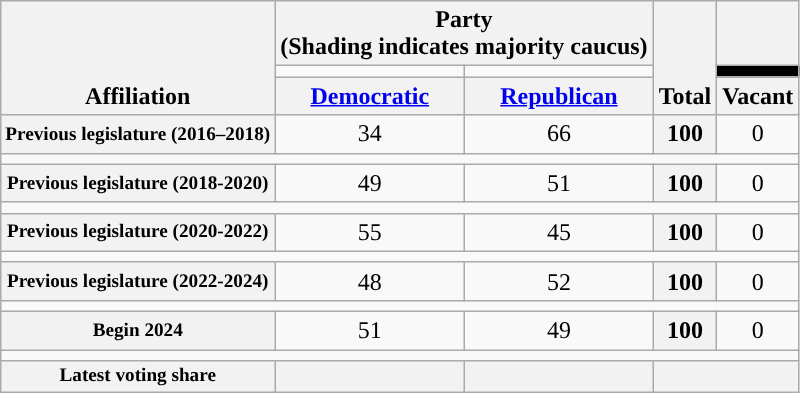<table class=wikitable style="text-align:center">
<tr style="vertical-align:bottom;">
<th rowspan=3>Affiliation</th>
<th colspan=2>Party <div>(Shading indicates majority caucus)</div></th>
<th rowspan=3>Total</th>
<th></th>
</tr>
<tr style="height:5px">
<td style="background-color:"></td>
<td style="background-color:"></td>
<td style="background-color:black"></td>
</tr>
<tr>
<th><a href='#'>Democratic</a></th>
<th><a href='#'>Republican</a></th>
<th>Vacant</th>
</tr>
<tr>
<th nowrap style="font-size:80%">Previous legislature (2016–2018)</th>
<td>34</td>
<td>66</td>
<th>100</th>
<td>0</td>
</tr>
<tr>
<td colspan=5></td>
</tr>
<tr>
<th nowrap style="font-size:80%">Previous legislature (2018-2020)</th>
<td>49</td>
<td>51</td>
<th>100</th>
<td>0</td>
</tr>
<tr>
<td colspan=5></td>
</tr>
<tr>
<th nowrap style="font-size:80%">Previous legislature (2020-2022)</th>
<td>55</td>
<td>45</td>
<th>100</th>
<td>0</td>
</tr>
<tr>
<td colspan=5></td>
</tr>
<tr>
<th nowrap style="font-size:80%">Previous legislature (2022-2024)</th>
<td>48</td>
<td>52</td>
<th>100</th>
<td>0</td>
</tr>
<tr>
<td colspan=5></td>
</tr>
<tr>
<th nowrap style="font-size:80%">Begin 2024</th>
<td>51</td>
<td>49</td>
<th>100</th>
<td>0</td>
</tr>
<tr>
<td colspan=5></td>
</tr>
<tr>
<th nowrap style="font-size:80%">Latest voting share</th>
<th></th>
<th></th>
<th colspan=2></th>
</tr>
</table>
